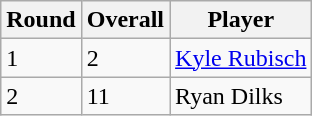<table class="wikitable">
<tr>
<th>Round</th>
<th>Overall</th>
<th>Player</th>
</tr>
<tr>
<td>1</td>
<td>2</td>
<td><a href='#'>Kyle Rubisch</a></td>
</tr>
<tr>
<td>2</td>
<td>11</td>
<td>Ryan Dilks</td>
</tr>
</table>
